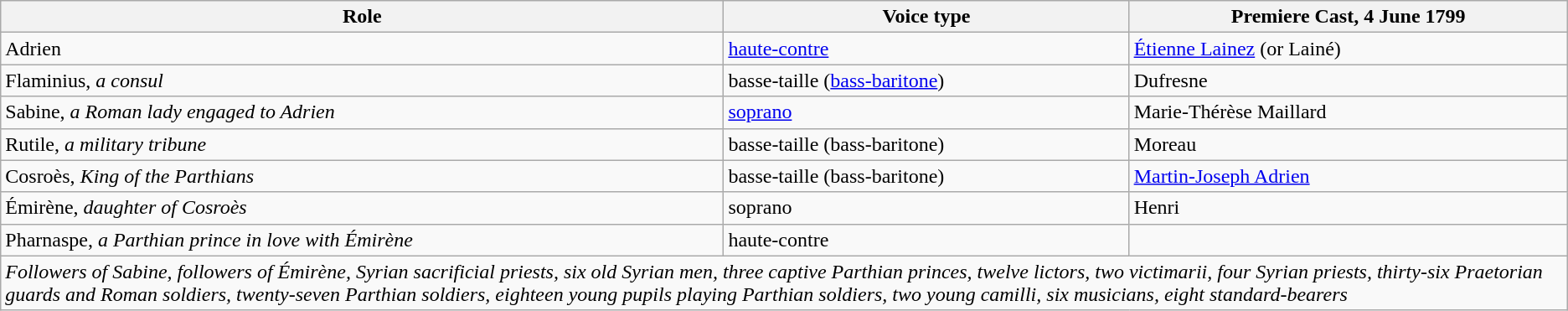<table class="wikitable">
<tr>
<th>Role</th>
<th>Voice type</th>
<th>Premiere Cast, 4 June 1799<br></th>
</tr>
<tr>
<td>Adrien</td>
<td><a href='#'>haute-contre</a></td>
<td><a href='#'>Étienne Lainez</a> (or Lainé)</td>
</tr>
<tr>
<td>Flaminius, <em>a consul</em></td>
<td>basse-taille (<a href='#'>bass-baritone</a>)</td>
<td>Dufresne</td>
</tr>
<tr>
<td>Sabine, <em>a Roman lady engaged to Adrien</em></td>
<td><a href='#'>soprano</a></td>
<td>Marie-Thérèse Maillard</td>
</tr>
<tr>
<td>Rutile, <em>a military tribune</em></td>
<td>basse-taille (bass-baritone)</td>
<td>Moreau</td>
</tr>
<tr>
<td>Cosroès, <em>King of the Parthians</em></td>
<td>basse-taille (bass-baritone)</td>
<td><a href='#'>Martin-Joseph Adrien</a></td>
</tr>
<tr>
<td>Émirène, <em>daughter of Cosroès</em></td>
<td>soprano</td>
<td>Henri</td>
</tr>
<tr>
<td>Pharnaspe, <em>a Parthian prince in love with Émirène</em></td>
<td>haute-contre</td>
<td></td>
</tr>
<tr>
<td colspan="3"><em>Followers of Sabine, followers of Émirène, Syrian sacrificial priests, six old Syrian men, three captive Parthian princes, twelve lictors, two victimarii, four Syrian priests, thirty-six Praetorian guards and Roman soldiers, twenty-seven Parthian soldiers, eighteen young pupils playing Parthian soldiers, two young camilli, six musicians, eight standard-bearers</em></td>
</tr>
</table>
